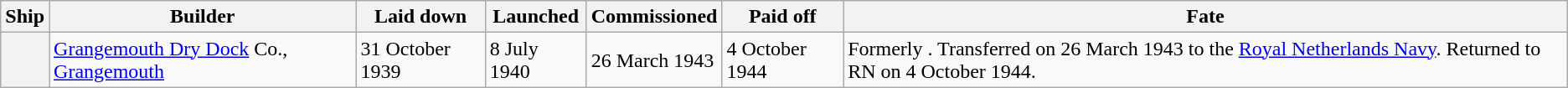<table class="wikitable plainrowheaders">
<tr>
<th scope="col">Ship</th>
<th scope="col">Builder</th>
<th scope="col">Laid down</th>
<th scope="col">Launched</th>
<th scope="col">Commissioned</th>
<th scope="col">Paid off</th>
<th scope="col">Fate</th>
</tr>
<tr>
<th scope="row"></th>
<td><a href='#'>Grangemouth Dry Dock</a> Co., <a href='#'>Grangemouth</a></td>
<td>31 October 1939</td>
<td>8 July 1940</td>
<td>26 March 1943</td>
<td>4 October 1944</td>
<td>Formerly . Transferred on 26 March 1943 to the <a href='#'>Royal Netherlands Navy</a>. Returned to RN on 4 October 1944.</td>
</tr>
</table>
